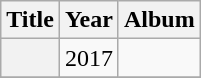<table class="wikitable plainrowheaders" style="text-align:center;">
<tr>
<th scope="col">Title</th>
<th scope="col">Year</th>
<th scope="col">Album</th>
</tr>
<tr>
<th scope="row"></th>
<td>2017</td>
<td></td>
</tr>
<tr>
</tr>
</table>
